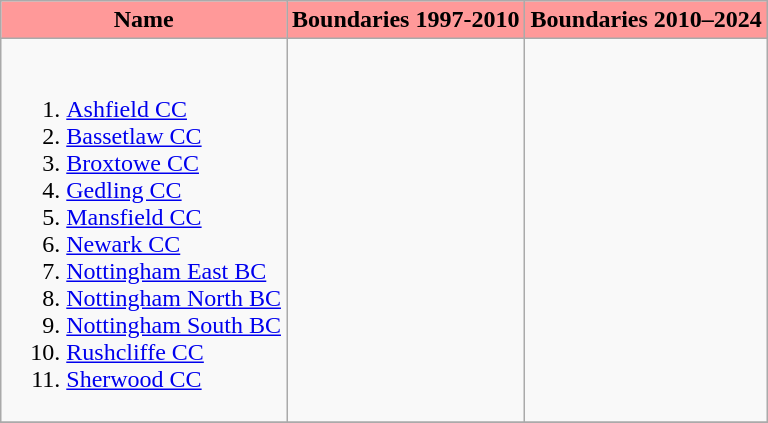<table class="wikitable">
<tr>
<th style="background-color:#ff9999">Name</th>
<th style="background-color:#ff9999">Boundaries 1997-2010</th>
<th style="background-color:#ff9999">Boundaries 2010–2024</th>
</tr>
<tr>
<td><br><ol><li><a href='#'>Ashfield CC</a></li><li><a href='#'>Bassetlaw CC</a></li><li><a href='#'>Broxtowe CC</a></li><li><a href='#'>Gedling CC</a></li><li><a href='#'>Mansfield CC</a></li><li><a href='#'>Newark CC</a></li><li><a href='#'>Nottingham East BC</a></li><li><a href='#'>Nottingham North BC</a></li><li><a href='#'>Nottingham South BC</a></li><li><a href='#'>Rushcliffe CC</a></li><li><a href='#'>Sherwood CC</a></li></ol></td>
<td></td>
<td></td>
</tr>
<tr>
</tr>
</table>
